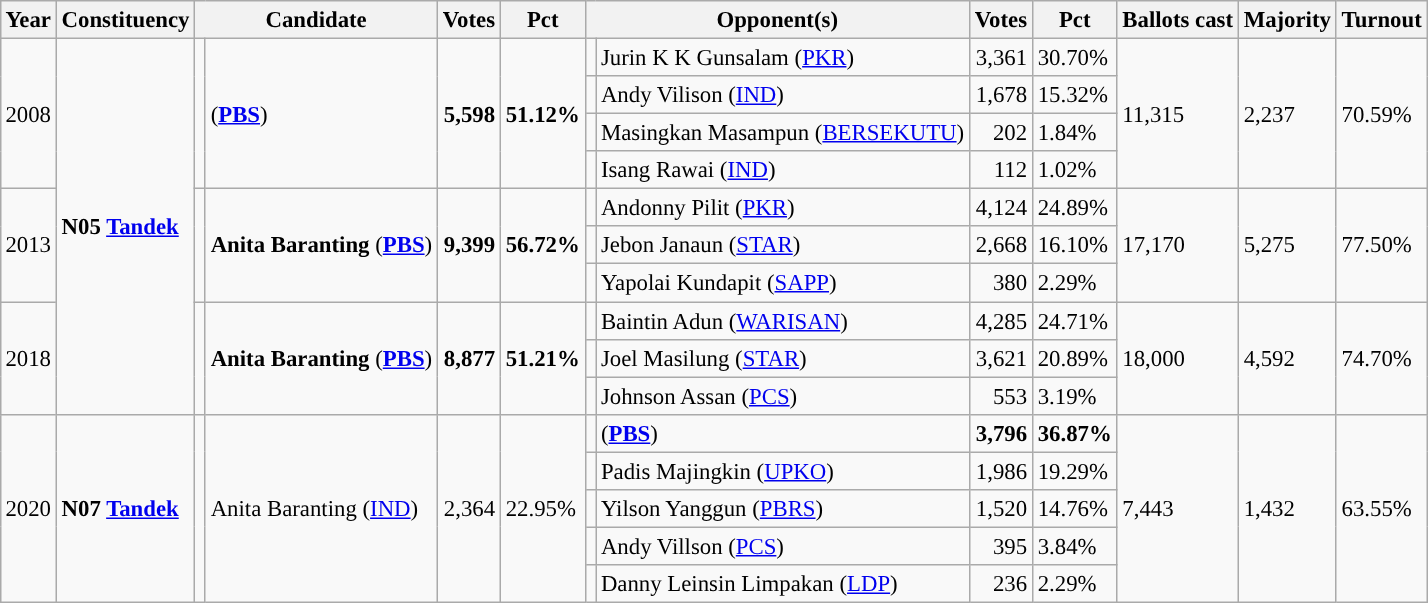<table class="wikitable" style="margin:0.5em ; font-size:95%">
<tr>
<th>Year</th>
<th>Constituency</th>
<th colspan=2>Candidate</th>
<th>Votes</th>
<th>Pct</th>
<th colspan=2>Opponent(s)</th>
<th>Votes</th>
<th>Pct</th>
<th>Ballots cast</th>
<th>Majority</th>
<th>Turnout</th>
</tr>
<tr>
<td rowspan=4>2008</td>
<td rowspan=10><strong>N05 <a href='#'>Tandek</a></strong></td>
<td rowspan=4 ></td>
<td rowspan=4> (<a href='#'><strong>PBS</strong></a>)</td>
<td rowspan=4 align="right"><strong>5,598</strong></td>
<td rowspan=4><strong>51.12%</strong></td>
<td></td>
<td>Jurin K K Gunsalam (<a href='#'>PKR</a>)</td>
<td align="right">3,361</td>
<td>30.70%</td>
<td rowspan=4>11,315</td>
<td rowspan=4>2,237</td>
<td rowspan=4>70.59%</td>
</tr>
<tr>
<td></td>
<td>Andy Vilison (<a href='#'>IND</a>)</td>
<td align="right">1,678</td>
<td>15.32%</td>
</tr>
<tr>
<td></td>
<td>Masingkan Masampun (<a href='#'>BERSEKUTU</a>)</td>
<td align="right">202</td>
<td>1.84%</td>
</tr>
<tr>
<td></td>
<td>Isang Rawai (<a href='#'>IND</a>)</td>
<td align="right">112</td>
<td>1.02%</td>
</tr>
<tr>
<td rowspan=3>2013</td>
<td rowspan=3 ></td>
<td rowspan=3><strong>Anita Baranting</strong> (<a href='#'><strong>PBS</strong></a>)</td>
<td rowspan=3 align="right"><strong>9,399</strong></td>
<td rowspan=3><strong>56.72%</strong></td>
<td></td>
<td>Andonny Pilit (<a href='#'>PKR</a>)</td>
<td align="right">4,124</td>
<td>24.89%</td>
<td rowspan=3>17,170</td>
<td rowspan=3>5,275</td>
<td rowspan=3>77.50%</td>
</tr>
<tr>
<td></td>
<td>Jebon Janaun (<a href='#'>STAR</a>)</td>
<td align="right">2,668</td>
<td>16.10%</td>
</tr>
<tr>
<td></td>
<td>Yapolai Kundapit (<a href='#'>SAPP</a>)</td>
<td align="right">380</td>
<td>2.29%</td>
</tr>
<tr>
<td rowspan=3>2018</td>
<td rowspan=3 ></td>
<td rowspan=3><strong>Anita Baranting</strong> (<a href='#'><strong>PBS</strong></a>)</td>
<td rowspan=3 align="right"><strong>8,877</strong></td>
<td rowspan=3><strong>51.21%</strong></td>
<td></td>
<td>Baintin Adun (<a href='#'>WARISAN</a>)</td>
<td align="right">4,285</td>
<td>24.71%</td>
<td rowspan=3>18,000</td>
<td rowspan=3>4,592</td>
<td rowspan=3>74.70%</td>
</tr>
<tr>
<td></td>
<td>Joel Masilung (<a href='#'>STAR</a>)</td>
<td align="right">3,621</td>
<td>20.89%</td>
</tr>
<tr>
<td></td>
<td>Johnson Assan (<a href='#'>PCS</a>)</td>
<td align="right">553</td>
<td>3.19%</td>
</tr>
<tr>
<td rowspan=5>2020</td>
<td rowspan=5><strong>N07 <a href='#'>Tandek</a></strong></td>
<td rowspan=5 ></td>
<td rowspan=5>Anita Baranting (<a href='#'>IND</a>)</td>
<td rowspan=5 align="right">2,364</td>
<td rowspan=5>22.95%</td>
<td></td>
<td> (<a href='#'><strong>PBS</strong></a>)</td>
<td align="right"><strong>3,796</strong></td>
<td><strong>36.87%</strong></td>
<td rowspan=5>7,443</td>
<td rowspan=5>1,432</td>
<td rowspan=5>63.55%</td>
</tr>
<tr>
<td></td>
<td>Padis Majingkin (<a href='#'>UPKO</a>)</td>
<td align="right">1,986</td>
<td>19.29%</td>
</tr>
<tr>
<td></td>
<td>Yilson Yanggun (<a href='#'>PBRS</a>)</td>
<td align="right">1,520</td>
<td>14.76%</td>
</tr>
<tr>
<td></td>
<td>Andy Villson (<a href='#'>PCS</a>)</td>
<td align="right">395</td>
<td>3.84%</td>
</tr>
<tr>
<td bgcolor=></td>
<td>Danny Leinsin Limpakan (<a href='#'>LDP</a>)</td>
<td align="right">236</td>
<td>2.29%</td>
</tr>
</table>
